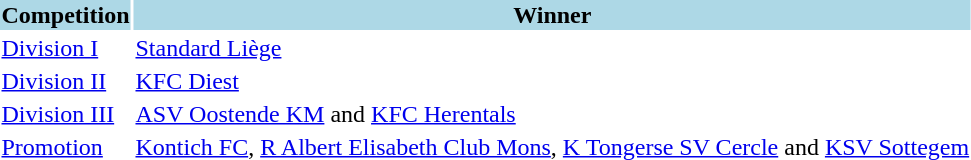<table>
<tr style="background:lightblue;">
<th>Competition</th>
<th>Winner</th>
</tr>
<tr>
<td><a href='#'>Division I</a></td>
<td><a href='#'>Standard Liège</a></td>
</tr>
<tr>
<td><a href='#'>Division II</a></td>
<td><a href='#'>KFC Diest</a></td>
</tr>
<tr>
<td><a href='#'>Division III</a></td>
<td><a href='#'>ASV Oostende KM</a> and <a href='#'>KFC Herentals</a></td>
</tr>
<tr>
<td><a href='#'>Promotion</a></td>
<td><a href='#'>Kontich FC</a>, <a href='#'>R Albert Elisabeth Club Mons</a>, <a href='#'>K Tongerse SV Cercle</a> and <a href='#'>KSV Sottegem</a></td>
</tr>
</table>
